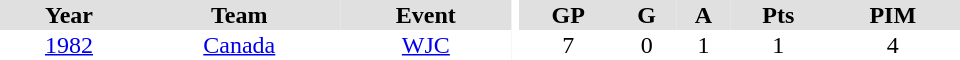<table border="0" cellpadding="1" cellspacing="0" ID="Table3" style="text-align:center; width:40em">
<tr bgcolor="#e0e0e0">
<th>Year</th>
<th>Team</th>
<th>Event</th>
<th rowspan="102" bgcolor="#ffffff"></th>
<th>GP</th>
<th>G</th>
<th>A</th>
<th>Pts</th>
<th>PIM</th>
</tr>
<tr>
<td><a href='#'>1982</a></td>
<td><a href='#'>Canada</a></td>
<td><a href='#'>WJC</a></td>
<td>7</td>
<td>0</td>
<td>1</td>
<td>1</td>
<td>4</td>
</tr>
</table>
